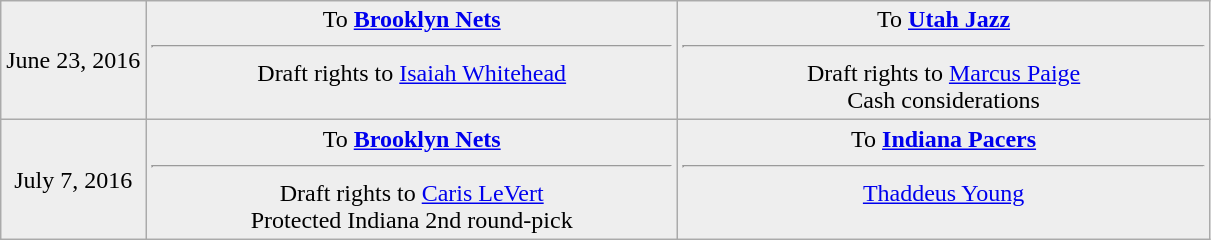<table class="wikitable sortable sortable" style="text-align: center">
<tr style="background:#eee;">
<td style="width:12%">June 23, 2016<br></td>
<td style="width:44%; vertical-align:top;">To <strong><a href='#'>Brooklyn Nets</a></strong><hr>Draft rights to <a href='#'>Isaiah Whitehead</a></td>
<td style="width:44%; vertical-align:top;">To <strong><a href='#'>Utah Jazz</a></strong><hr>Draft rights to <a href='#'>Marcus Paige</a><br>Cash considerations</td>
</tr>
<tr style="background:#eee;">
<td style="width:12%">July 7, 2016<br></td>
<td style="width:44%; vertical-align:top;">To <strong><a href='#'>Brooklyn Nets</a></strong><hr>Draft rights to <a href='#'>Caris LeVert</a><br>Protected Indiana 2nd round-pick</td>
<td style="width:44%; vertical-align:top;">To <strong><a href='#'>Indiana Pacers</a></strong><hr><a href='#'>Thaddeus Young</a></td>
</tr>
</table>
